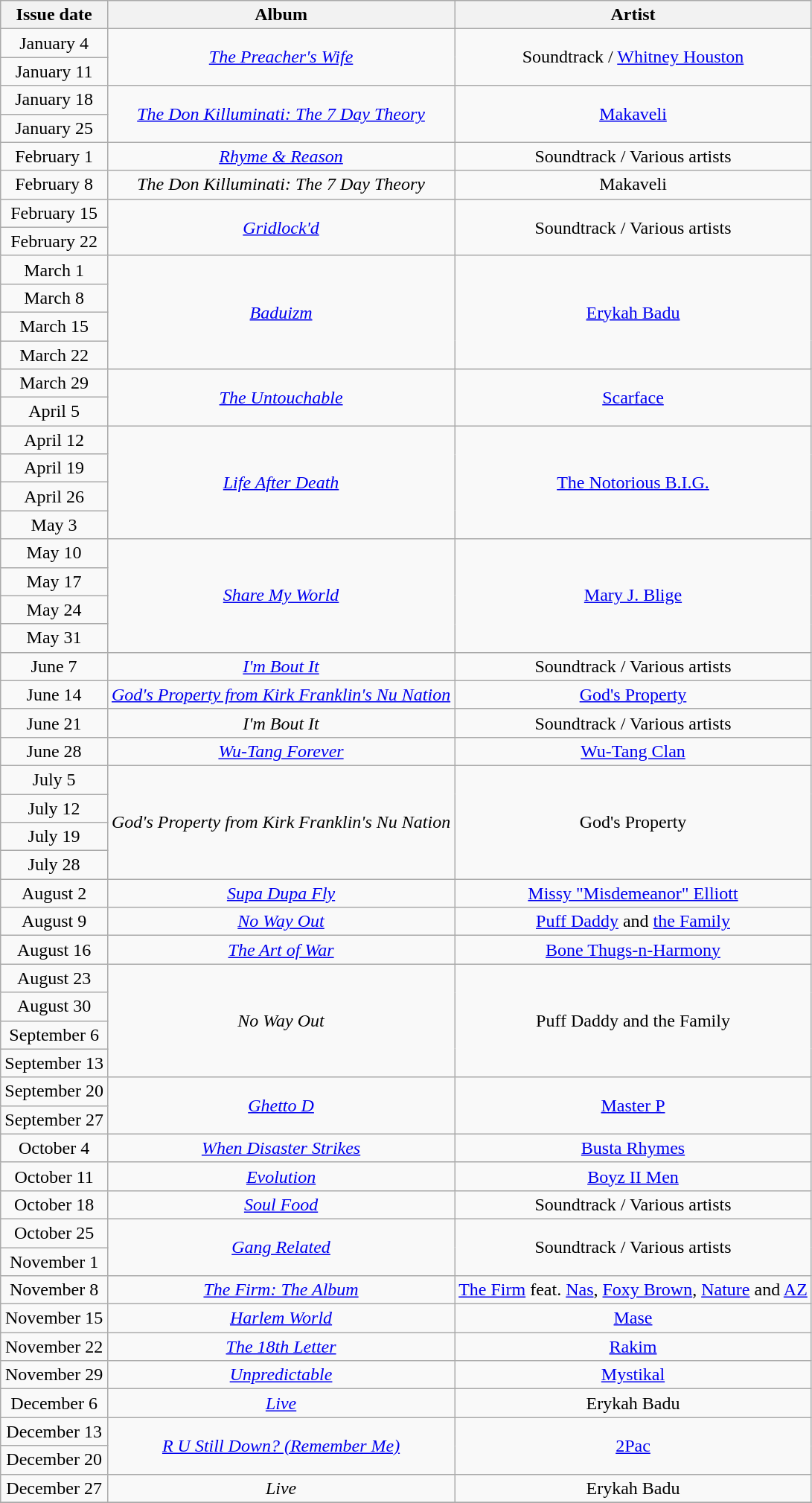<table class="wikitable" style="text-align: center;">
<tr>
<th>Issue date</th>
<th>Album</th>
<th>Artist</th>
</tr>
<tr>
<td>January 4</td>
<td rowspan="2"><em><a href='#'>The Preacher's Wife</a></em></td>
<td rowspan="2">Soundtrack / <a href='#'>Whitney Houston</a></td>
</tr>
<tr>
<td>January 11</td>
</tr>
<tr>
<td>January 18</td>
<td rowspan="2"><em><a href='#'>The Don Killuminati: The 7 Day Theory</a></em></td>
<td rowspan="2"><a href='#'>Makaveli</a></td>
</tr>
<tr>
<td>January 25</td>
</tr>
<tr>
<td>February 1</td>
<td><em><a href='#'>Rhyme & Reason</a></em></td>
<td>Soundtrack / Various artists</td>
</tr>
<tr>
<td>February 8</td>
<td><em>The Don Killuminati: The 7 Day Theory</em></td>
<td>Makaveli</td>
</tr>
<tr>
<td>February 15</td>
<td rowspan="2"><em><a href='#'>Gridlock'd</a></em></td>
<td rowspan="2">Soundtrack / Various artists</td>
</tr>
<tr>
<td>February 22</td>
</tr>
<tr>
<td>March 1</td>
<td rowspan="4"><em><a href='#'>Baduizm</a></em></td>
<td rowspan="4"><a href='#'>Erykah Badu</a></td>
</tr>
<tr>
<td>March 8</td>
</tr>
<tr>
<td>March 15</td>
</tr>
<tr>
<td>March 22</td>
</tr>
<tr>
<td>March 29</td>
<td rowspan="2"><em><a href='#'>The Untouchable</a></em></td>
<td rowspan="2"><a href='#'>Scarface</a></td>
</tr>
<tr>
<td>April 5</td>
</tr>
<tr>
<td>April 12</td>
<td rowspan="4"><em><a href='#'>Life After Death</a></em></td>
<td rowspan="4"><a href='#'>The Notorious B.I.G.</a></td>
</tr>
<tr>
<td>April 19</td>
</tr>
<tr>
<td>April 26</td>
</tr>
<tr>
<td>May 3</td>
</tr>
<tr>
<td>May 10</td>
<td rowspan="4"><em><a href='#'>Share My World</a></em></td>
<td rowspan="4"><a href='#'>Mary J. Blige</a></td>
</tr>
<tr>
<td>May 17</td>
</tr>
<tr>
<td>May 24</td>
</tr>
<tr>
<td>May 31</td>
</tr>
<tr>
<td>June 7</td>
<td><em><a href='#'>I'm Bout It</a></em></td>
<td>Soundtrack / Various artists</td>
</tr>
<tr>
<td>June 14</td>
<td><em><a href='#'>God's Property from Kirk Franklin's Nu Nation</a></em></td>
<td><a href='#'>God's Property</a></td>
</tr>
<tr>
<td>June 21</td>
<td><em>I'm Bout It</em></td>
<td>Soundtrack / Various artists</td>
</tr>
<tr>
<td>June 28</td>
<td><em><a href='#'>Wu-Tang Forever</a></em></td>
<td><a href='#'>Wu-Tang Clan</a></td>
</tr>
<tr>
<td>July 5</td>
<td rowspan="4"><em>God's Property from Kirk Franklin's Nu Nation</em></td>
<td rowspan="4">God's Property</td>
</tr>
<tr>
<td>July 12</td>
</tr>
<tr>
<td>July 19</td>
</tr>
<tr>
<td>July 28</td>
</tr>
<tr>
<td>August 2</td>
<td><em><a href='#'>Supa Dupa Fly</a></em></td>
<td><a href='#'>Missy "Misdemeanor" Elliott</a></td>
</tr>
<tr>
<td>August 9</td>
<td><em><a href='#'>No Way Out</a></em></td>
<td><a href='#'>Puff Daddy</a> and <a href='#'>the Family</a></td>
</tr>
<tr>
<td>August 16</td>
<td><em><a href='#'>The Art of War</a></em></td>
<td><a href='#'>Bone Thugs-n-Harmony</a></td>
</tr>
<tr>
<td>August 23</td>
<td rowspan="4"><em>No Way Out</em></td>
<td rowspan="4">Puff Daddy and the Family</td>
</tr>
<tr>
<td>August 30</td>
</tr>
<tr>
<td>September 6</td>
</tr>
<tr>
<td>September 13</td>
</tr>
<tr>
<td>September 20</td>
<td rowspan="2"><em><a href='#'>Ghetto D</a></em></td>
<td rowspan="2"><a href='#'>Master P</a></td>
</tr>
<tr>
<td>September 27</td>
</tr>
<tr>
<td>October 4</td>
<td><em><a href='#'>When Disaster Strikes</a></em></td>
<td><a href='#'>Busta Rhymes</a></td>
</tr>
<tr>
<td>October 11</td>
<td><em><a href='#'>Evolution</a></em></td>
<td><a href='#'>Boyz II Men</a></td>
</tr>
<tr>
<td>October 18</td>
<td><em><a href='#'>Soul Food</a></em></td>
<td>Soundtrack / Various artists</td>
</tr>
<tr>
<td>October 25</td>
<td rowspan="2"><em><a href='#'>Gang Related</a></em></td>
<td rowspan="2">Soundtrack / Various artists</td>
</tr>
<tr>
<td>November 1</td>
</tr>
<tr>
<td>November 8</td>
<td><em><a href='#'>The Firm: The Album</a></em></td>
<td><a href='#'>The Firm</a> feat. <a href='#'>Nas</a>, <a href='#'>Foxy Brown</a>, <a href='#'>Nature</a> and <a href='#'>AZ</a></td>
</tr>
<tr>
<td>November 15</td>
<td><em><a href='#'>Harlem World</a></em></td>
<td><a href='#'>Mase</a></td>
</tr>
<tr>
<td>November 22</td>
<td><em><a href='#'>The 18th Letter</a></em></td>
<td><a href='#'>Rakim</a></td>
</tr>
<tr>
<td>November 29</td>
<td><em><a href='#'>Unpredictable</a></em></td>
<td><a href='#'>Mystikal</a></td>
</tr>
<tr>
<td>December 6</td>
<td><em><a href='#'>Live</a></em></td>
<td>Erykah Badu</td>
</tr>
<tr>
<td>December 13</td>
<td rowspan="2"><em><a href='#'>R U Still Down? (Remember Me)</a></em></td>
<td rowspan="2"><a href='#'>2Pac</a></td>
</tr>
<tr>
<td>December 20</td>
</tr>
<tr>
<td>December 27</td>
<td><em>Live</em></td>
<td>Erykah Badu</td>
</tr>
<tr>
</tr>
</table>
